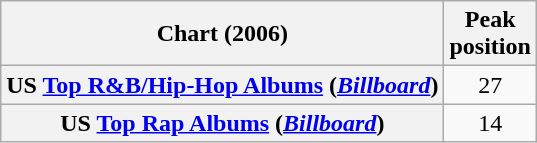<table class="wikitable sortable plainrowheaders" style="text-align:center">
<tr>
<th scope="col">Chart (2006)</th>
<th scope="col">Peak<br>position</th>
</tr>
<tr>
<th scope="row">US <a href='#'>Top R&B/Hip-Hop Albums</a> (<em><a href='#'>Billboard</a></em>)</th>
<td>27</td>
</tr>
<tr>
<th scope="row">US <a href='#'>Top Rap Albums</a> (<em><a href='#'>Billboard</a></em>)</th>
<td>14</td>
</tr>
</table>
